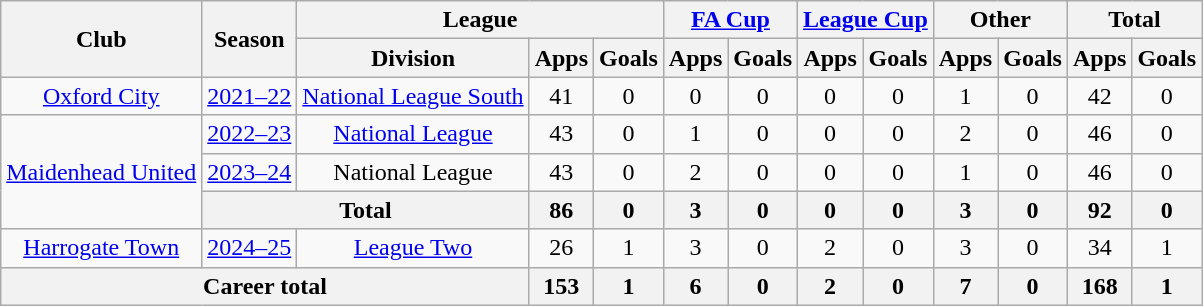<table class="wikitable" style="text-align: center">
<tr>
<th rowspan="2">Club</th>
<th rowspan="2">Season</th>
<th colspan="3">League</th>
<th colspan="2"><a href='#'>FA Cup</a></th>
<th colspan="2"><a href='#'>League Cup</a></th>
<th colspan="2">Other</th>
<th colspan="2">Total</th>
</tr>
<tr>
<th>Division</th>
<th>Apps</th>
<th>Goals</th>
<th>Apps</th>
<th>Goals</th>
<th>Apps</th>
<th>Goals</th>
<th>Apps</th>
<th>Goals</th>
<th>Apps</th>
<th>Goals</th>
</tr>
<tr>
<td><a href='#'>Oxford City</a></td>
<td><a href='#'>2021–22</a></td>
<td><a href='#'>National League South</a></td>
<td>41</td>
<td>0</td>
<td>0</td>
<td>0</td>
<td>0</td>
<td>0</td>
<td>1</td>
<td>0</td>
<td>42</td>
<td>0</td>
</tr>
<tr>
<td rowspan="3"><a href='#'>Maidenhead United</a></td>
<td><a href='#'>2022–23</a></td>
<td><a href='#'>National League</a></td>
<td>43</td>
<td>0</td>
<td>1</td>
<td>0</td>
<td>0</td>
<td>0</td>
<td>2</td>
<td>0</td>
<td>46</td>
<td>0</td>
</tr>
<tr>
<td><a href='#'>2023–24</a></td>
<td>National League</td>
<td>43</td>
<td>0</td>
<td>2</td>
<td>0</td>
<td>0</td>
<td>0</td>
<td>1</td>
<td>0</td>
<td>46</td>
<td>0</td>
</tr>
<tr>
<th colspan="2">Total</th>
<th>86</th>
<th>0</th>
<th>3</th>
<th>0</th>
<th>0</th>
<th>0</th>
<th>3</th>
<th>0</th>
<th>92</th>
<th>0</th>
</tr>
<tr>
<td><a href='#'>Harrogate Town</a></td>
<td><a href='#'>2024–25</a></td>
<td><a href='#'>League Two</a></td>
<td>26</td>
<td>1</td>
<td>3</td>
<td>0</td>
<td>2</td>
<td>0</td>
<td>3</td>
<td>0</td>
<td>34</td>
<td>1</td>
</tr>
<tr>
<th colspan="3">Career total</th>
<th>153</th>
<th>1</th>
<th>6</th>
<th>0</th>
<th>2</th>
<th>0</th>
<th>7</th>
<th>0</th>
<th>168</th>
<th>1</th>
</tr>
</table>
